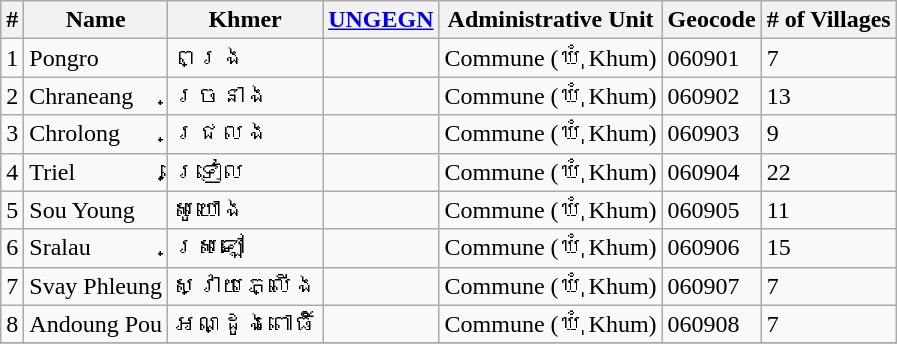<table class="wikitable sortable">
<tr>
<th>#</th>
<th>Name</th>
<th>Khmer</th>
<th><a href='#'>UNGEGN</a></th>
<th>Administrative Unit</th>
<th>Geocode</th>
<th># of Villages</th>
</tr>
<tr>
<td>1</td>
<td>Pongro</td>
<td>ពង្រ</td>
<td></td>
<td>Commune (ឃុំ Khum)</td>
<td>060901</td>
<td>7</td>
</tr>
<tr>
<td>2</td>
<td>Chraneang</td>
<td>ច្រនាង</td>
<td></td>
<td>Commune (ឃុំ Khum)</td>
<td>060902</td>
<td>13</td>
</tr>
<tr>
<td>3</td>
<td>Chrolong</td>
<td>ជ្រលង</td>
<td></td>
<td>Commune (ឃុំ Khum)</td>
<td>060903</td>
<td>9</td>
</tr>
<tr>
<td>4</td>
<td>Triel</td>
<td>ទ្រៀល</td>
<td></td>
<td>Commune (ឃុំ Khum)</td>
<td>060904</td>
<td>22</td>
</tr>
<tr>
<td>5</td>
<td>Sou Young</td>
<td>សូយោង</td>
<td></td>
<td>Commune (ឃុំ Khum)</td>
<td>060905</td>
<td>11</td>
</tr>
<tr>
<td>6</td>
<td>Sralau</td>
<td>ស្រឡៅ</td>
<td></td>
<td>Commune (ឃុំ Khum)</td>
<td>060906</td>
<td>15</td>
</tr>
<tr>
<td>7</td>
<td>Svay Phleung</td>
<td>ស្វាយភ្លើង</td>
<td></td>
<td>Commune (ឃុំ Khum)</td>
<td>060907</td>
<td>7</td>
</tr>
<tr>
<td>8</td>
<td>Andoung Pou</td>
<td>អណ្ដូងពោធិ៍</td>
<td></td>
<td>Commune (ឃុំ Khum)</td>
<td>060908</td>
<td>7</td>
</tr>
<tr>
</tr>
</table>
